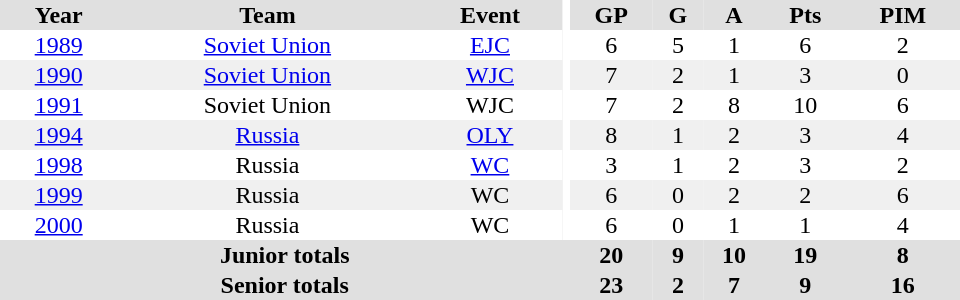<table border="0" cellpadding="1" cellspacing="0" ID="Table3" style="text-align:center; width:40em">
<tr bgcolor="#e0e0e0">
<th>Year</th>
<th>Team</th>
<th>Event</th>
<th rowspan="102" bgcolor="#ffffff"></th>
<th>GP</th>
<th>G</th>
<th>A</th>
<th>Pts</th>
<th>PIM</th>
</tr>
<tr>
<td><a href='#'>1989</a></td>
<td><a href='#'>Soviet Union</a></td>
<td><a href='#'>EJC</a></td>
<td>6</td>
<td>5</td>
<td>1</td>
<td>6</td>
<td>2</td>
</tr>
<tr bgcolor="#f0f0f0">
<td><a href='#'>1990</a></td>
<td><a href='#'>Soviet Union</a></td>
<td><a href='#'>WJC</a></td>
<td>7</td>
<td>2</td>
<td>1</td>
<td>3</td>
<td>0</td>
</tr>
<tr>
<td><a href='#'>1991</a></td>
<td>Soviet Union</td>
<td>WJC</td>
<td>7</td>
<td>2</td>
<td>8</td>
<td>10</td>
<td>6</td>
</tr>
<tr bgcolor="#f0f0f0">
<td><a href='#'>1994</a></td>
<td><a href='#'>Russia</a></td>
<td><a href='#'>OLY</a></td>
<td>8</td>
<td>1</td>
<td>2</td>
<td>3</td>
<td>4</td>
</tr>
<tr>
<td><a href='#'>1998</a></td>
<td>Russia</td>
<td><a href='#'>WC</a></td>
<td>3</td>
<td>1</td>
<td>2</td>
<td>3</td>
<td>2</td>
</tr>
<tr bgcolor="#f0f0f0">
<td><a href='#'>1999</a></td>
<td>Russia</td>
<td>WC</td>
<td>6</td>
<td>0</td>
<td>2</td>
<td>2</td>
<td>6</td>
</tr>
<tr>
<td><a href='#'>2000</a></td>
<td>Russia</td>
<td>WC</td>
<td>6</td>
<td>0</td>
<td>1</td>
<td>1</td>
<td>4</td>
</tr>
<tr bgcolor="#e0e0e0">
<th colspan="4">Junior totals</th>
<th>20</th>
<th>9</th>
<th>10</th>
<th>19</th>
<th>8</th>
</tr>
<tr bgcolor="#e0e0e0">
<th colspan="4">Senior totals</th>
<th>23</th>
<th>2</th>
<th>7</th>
<th>9</th>
<th>16</th>
</tr>
</table>
